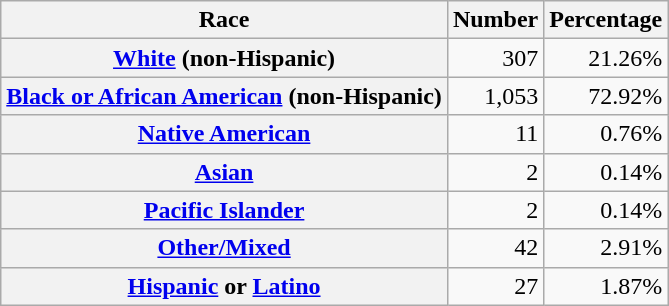<table class="wikitable" style="text-align:right">
<tr>
<th scope="col">Race</th>
<th scope="col">Number</th>
<th scope="col">Percentage</th>
</tr>
<tr>
<th scope="row"><a href='#'>White</a> (non-Hispanic)</th>
<td>307</td>
<td>21.26%</td>
</tr>
<tr>
<th scope="row"><a href='#'>Black or African American</a> (non-Hispanic)</th>
<td>1,053</td>
<td>72.92%</td>
</tr>
<tr>
<th scope="row"><a href='#'>Native American</a></th>
<td>11</td>
<td>0.76%</td>
</tr>
<tr>
<th scope="row"><a href='#'>Asian</a></th>
<td>2</td>
<td>0.14%</td>
</tr>
<tr>
<th scope="row"><a href='#'>Pacific Islander</a></th>
<td>2</td>
<td>0.14%</td>
</tr>
<tr>
<th scope="row"><a href='#'>Other/Mixed</a></th>
<td>42</td>
<td>2.91%</td>
</tr>
<tr>
<th scope="row"><a href='#'>Hispanic</a> or <a href='#'>Latino</a></th>
<td>27</td>
<td>1.87%</td>
</tr>
</table>
